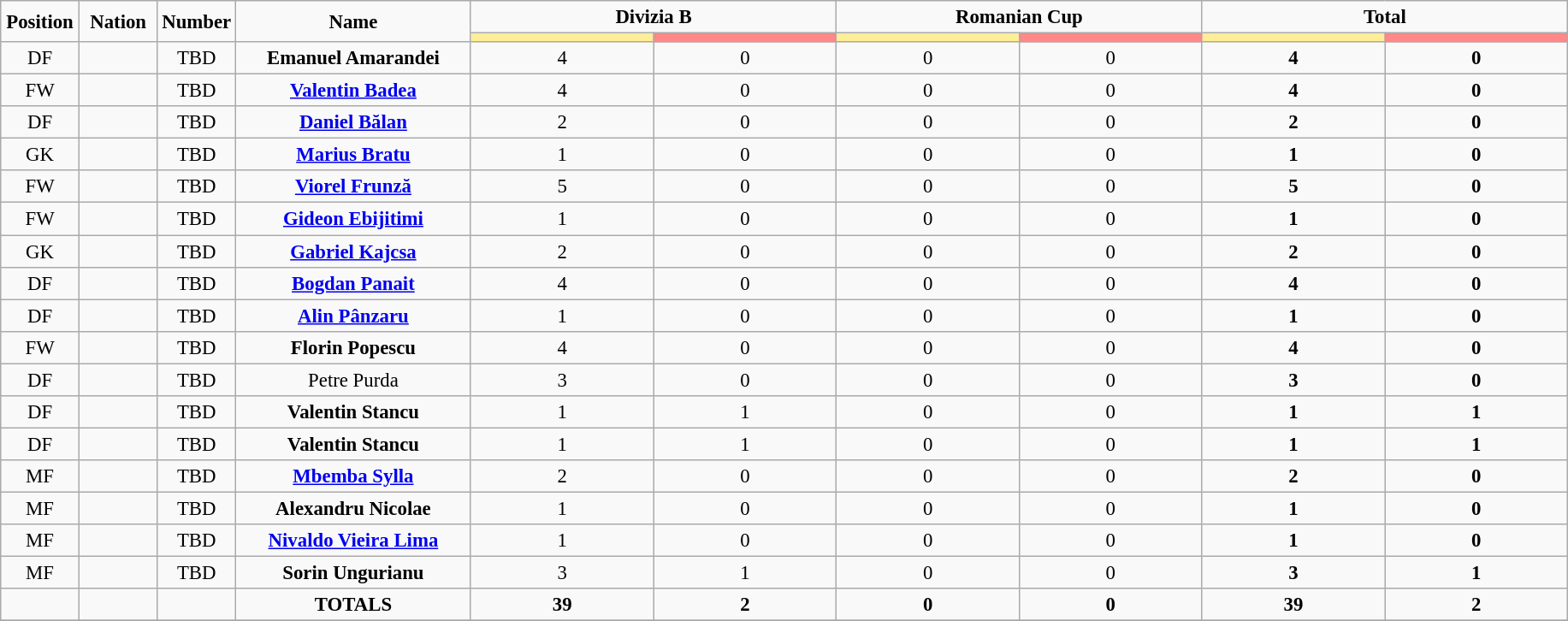<table class="wikitable" style="font-size: 95%; text-align: center;">
<tr>
<td rowspan="2" width="5%" align="center"><strong>Position</strong></td>
<td rowspan="2" width="5%" align="center"><strong>Nation</strong></td>
<td rowspan="2" width="5%" align="center"><strong>Number</strong></td>
<td rowspan="2" width="15%" align="center"><strong>Name</strong></td>
<td colspan="2" align="center"><strong>Divizia B</strong></td>
<td colspan="2" align="center"><strong>Romanian Cup</strong></td>
<td colspan="2" align="center"><strong>Total</strong></td>
</tr>
<tr>
<th width=60 style="background: #FFEE99"></th>
<th width=60 style="background: #FF8888"></th>
<th width=60 style="background: #FFEE99"></th>
<th width=60 style="background: #FF8888"></th>
<th width=60 style="background: #FFEE99"></th>
<th width=60 style="background: #FF8888"></th>
</tr>
<tr>
<td>DF</td>
<td></td>
<td>TBD</td>
<td><strong>Emanuel Amarandei</strong></td>
<td>4</td>
<td>0</td>
<td>0</td>
<td>0</td>
<td><strong>4</strong></td>
<td><strong>0</strong></td>
</tr>
<tr>
<td>FW</td>
<td></td>
<td>TBD</td>
<td><strong><a href='#'>Valentin Badea</a></strong></td>
<td>4</td>
<td>0</td>
<td>0</td>
<td>0</td>
<td><strong>4</strong></td>
<td><strong>0</strong></td>
</tr>
<tr>
<td>DF</td>
<td></td>
<td>TBD</td>
<td><strong><a href='#'>Daniel Bălan</a></strong></td>
<td>2</td>
<td>0</td>
<td>0</td>
<td>0</td>
<td><strong>2</strong></td>
<td><strong>0</strong></td>
</tr>
<tr>
<td>GK</td>
<td></td>
<td>TBD</td>
<td><strong><a href='#'>Marius Bratu</a></strong></td>
<td>1</td>
<td>0</td>
<td>0</td>
<td>0</td>
<td><strong>1</strong></td>
<td><strong>0</strong></td>
</tr>
<tr>
<td>FW</td>
<td></td>
<td>TBD</td>
<td><strong><a href='#'>Viorel Frunză</a></strong></td>
<td>5</td>
<td>0</td>
<td>0</td>
<td>0</td>
<td><strong>5</strong></td>
<td><strong>0</strong></td>
</tr>
<tr>
<td>FW</td>
<td></td>
<td>TBD</td>
<td><strong><a href='#'>Gideon Ebijitimi</a></strong></td>
<td>1</td>
<td>0</td>
<td>0</td>
<td>0</td>
<td><strong>1</strong></td>
<td><strong>0</strong></td>
</tr>
<tr>
<td>GK</td>
<td></td>
<td>TBD</td>
<td><strong><a href='#'>Gabriel Kajcsa</a></strong></td>
<td>2</td>
<td>0</td>
<td>0</td>
<td>0</td>
<td><strong>2</strong></td>
<td><strong>0</strong></td>
</tr>
<tr>
<td>DF</td>
<td></td>
<td>TBD</td>
<td><strong><a href='#'>Bogdan Panait</a></strong></td>
<td>4</td>
<td>0</td>
<td>0</td>
<td>0</td>
<td><strong>4</strong></td>
<td><strong>0</strong></td>
</tr>
<tr>
<td>DF</td>
<td></td>
<td>TBD</td>
<td><strong><a href='#'>Alin Pânzaru</a></strong></td>
<td>1</td>
<td>0</td>
<td>0</td>
<td>0</td>
<td><strong>1</strong></td>
<td><strong>0</strong></td>
</tr>
<tr>
<td>FW</td>
<td></td>
<td>TBD</td>
<td><strong>Florin Popescu</strong></td>
<td>4</td>
<td>0</td>
<td>0</td>
<td>0</td>
<td><strong>4</strong></td>
<td><strong>0</strong></td>
</tr>
<tr>
<td>DF</td>
<td></td>
<td>TBD</td>
<td>Petre Purda</td>
<td>3</td>
<td>0</td>
<td>0</td>
<td>0</td>
<td><strong>3</strong></td>
<td><strong>0</strong></td>
</tr>
<tr>
<td>DF</td>
<td></td>
<td>TBD</td>
<td><strong>Valentin Stancu</strong></td>
<td>1</td>
<td>1</td>
<td>0</td>
<td>0</td>
<td><strong>1</strong></td>
<td><strong>1</strong></td>
</tr>
<tr>
<td>DF</td>
<td></td>
<td>TBD</td>
<td><strong>Valentin Stancu</strong></td>
<td>1</td>
<td>1</td>
<td>0</td>
<td>0</td>
<td><strong>1</strong></td>
<td><strong>1</strong></td>
</tr>
<tr>
<td>MF</td>
<td></td>
<td>TBD</td>
<td><strong><a href='#'>Mbemba Sylla</a></strong></td>
<td>2</td>
<td>0</td>
<td>0</td>
<td>0</td>
<td><strong>2</strong></td>
<td><strong>0</strong></td>
</tr>
<tr>
<td>MF</td>
<td></td>
<td>TBD</td>
<td><strong>Alexandru Nicolae</strong></td>
<td>1</td>
<td>0</td>
<td>0</td>
<td>0</td>
<td><strong>1</strong></td>
<td><strong>0</strong></td>
</tr>
<tr>
<td>MF</td>
<td></td>
<td>TBD</td>
<td><strong><a href='#'>Nivaldo Vieira Lima</a></strong></td>
<td>1</td>
<td>0</td>
<td>0</td>
<td>0</td>
<td><strong>1</strong></td>
<td><strong>0</strong></td>
</tr>
<tr>
<td>MF</td>
<td></td>
<td>TBD</td>
<td><strong>Sorin Ungurianu</strong></td>
<td>3</td>
<td>1</td>
<td>0</td>
<td>0</td>
<td><strong>3</strong></td>
<td><strong>1</strong></td>
</tr>
<tr>
<td></td>
<td></td>
<td></td>
<td><strong>TOTALS</strong></td>
<td><strong>39</strong></td>
<td><strong>2</strong></td>
<td><strong>0</strong></td>
<td><strong>0</strong></td>
<td><strong>39</strong></td>
<td><strong>2</strong></td>
</tr>
<tr>
</tr>
</table>
